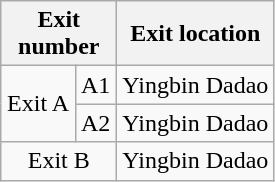<table class="wikitable">
<tr>
<th style="width:70px" colspan="2">Exit number</th>
<th>Exit location</th>
</tr>
<tr>
<td align="center" rowspan="2">Exit A</td>
<td>A1</td>
<td>Yingbin Dadao</td>
</tr>
<tr>
<td>A2</td>
<td>Yingbin Dadao</td>
</tr>
<tr>
<td align="center" colspan="2">Exit B</td>
<td>Yingbin Dadao</td>
</tr>
</table>
